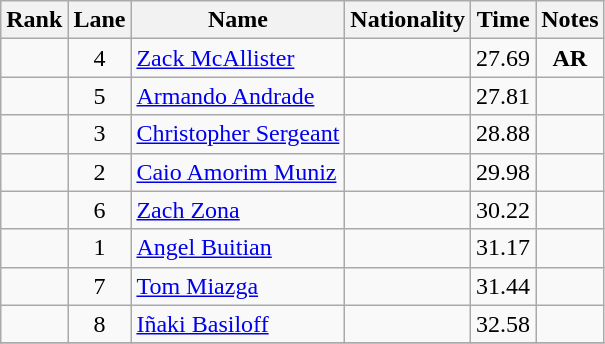<table class="wikitable sortable" style="text-align:center">
<tr>
<th>Rank</th>
<th>Lane</th>
<th>Name</th>
<th>Nationality</th>
<th>Time </th>
<th>Notes</th>
</tr>
<tr>
<td></td>
<td>4</td>
<td align=left><a href='#'>Zack McAllister</a></td>
<td align=left></td>
<td>27.69</td>
<td><strong>AR</strong></td>
</tr>
<tr>
<td></td>
<td>5</td>
<td align=left><a href='#'>Armando Andrade</a></td>
<td align=left></td>
<td>27.81</td>
<td></td>
</tr>
<tr>
<td></td>
<td>3</td>
<td align=left><a href='#'>Christopher Sergeant</a></td>
<td align=left></td>
<td>28.88</td>
<td></td>
</tr>
<tr>
<td></td>
<td>2</td>
<td align=left><a href='#'>Caio Amorim Muniz</a></td>
<td align=left></td>
<td>29.98</td>
<td></td>
</tr>
<tr>
<td></td>
<td>6</td>
<td align=left><a href='#'>Zach Zona</a></td>
<td align=left></td>
<td>30.22</td>
<td></td>
</tr>
<tr>
<td></td>
<td>1</td>
<td align=left><a href='#'>Angel Buitian</a></td>
<td align=left></td>
<td>31.17</td>
<td></td>
</tr>
<tr>
<td></td>
<td>7</td>
<td align=left><a href='#'>Tom Miazga</a></td>
<td align=left></td>
<td>31.44</td>
<td></td>
</tr>
<tr>
<td></td>
<td>8</td>
<td align=left><a href='#'>Iñaki Basiloff</a></td>
<td align=left></td>
<td>32.58</td>
<td></td>
</tr>
<tr>
</tr>
</table>
